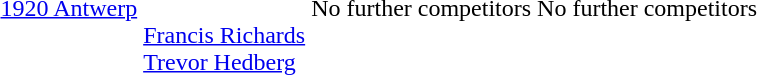<table>
<tr valign="top">
<td><a href='#'>1920 Antwerp</a> <br></td>
<td><br><a href='#'>Francis Richards</a><br><a href='#'>Trevor Hedberg</a></td>
<td>No further competitors</td>
<td>No further competitors</td>
</tr>
</table>
